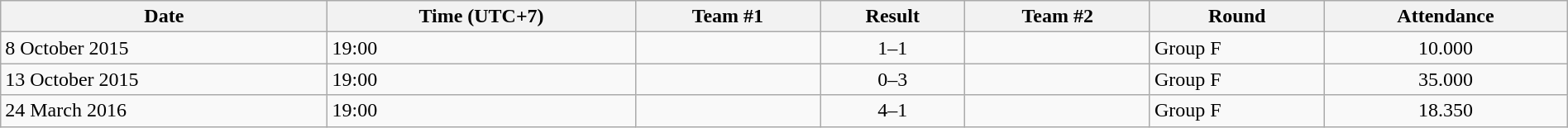<table class="wikitable" style="text-align:left; width:100%;">
<tr>
<th>Date</th>
<th>Time (UTC+7)</th>
<th>Team #1</th>
<th>Result</th>
<th>Team #2</th>
<th>Round</th>
<th>Attendance</th>
</tr>
<tr>
<td>8 October 2015</td>
<td>19:00</td>
<td></td>
<td style="text-align:center;">1–1</td>
<td></td>
<td>Group F</td>
<td style="text-align:center;">10.000</td>
</tr>
<tr>
<td>13 October 2015</td>
<td>19:00</td>
<td></td>
<td style="text-align:center;">0–3</td>
<td></td>
<td>Group F</td>
<td style="text-align:center;">35.000</td>
</tr>
<tr>
<td>24 March 2016</td>
<td>19:00</td>
<td></td>
<td style="text-align:center;">4–1</td>
<td></td>
<td>Group F</td>
<td style="text-align:center;">18.350</td>
</tr>
</table>
